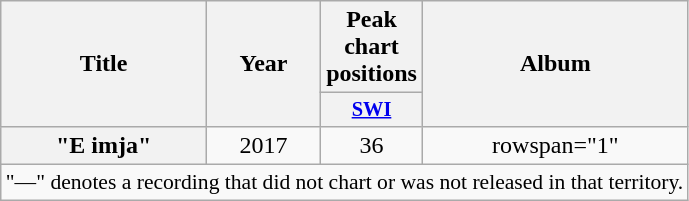<table class="wikitable plainrowheaders" style="text-align:center;">
<tr>
<th scope="col" rowspan="2">Title</th>
<th scope="col" rowspan="2">Year</th>
<th scope="col" colspan="1">Peak chart positions</th>
<th scope="col" rowspan="2">Album</th>
</tr>
<tr>
<th scope="col" style="width:3em;font-size:85%;"><a href='#'>SWI</a><br></th>
</tr>
<tr>
<th scope="row">"E imja"<br></th>
<td>2017</td>
<td>36</td>
<td>rowspan="1" </td>
</tr>
<tr>
<td colspan="11" style="font-size:90%">"—" denotes a recording that did not chart or was not released in that territory.</td>
</tr>
</table>
